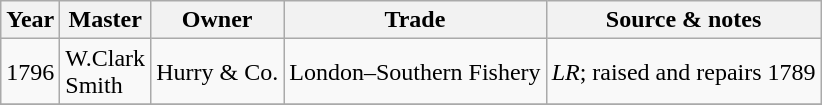<table class=" wikitable">
<tr>
<th>Year</th>
<th>Master</th>
<th>Owner</th>
<th>Trade</th>
<th>Source & notes</th>
</tr>
<tr>
<td>1796</td>
<td>W.Clark<br>Smith</td>
<td>Hurry & Co.</td>
<td>London–Southern Fishery</td>
<td><em>LR</em>; raised and repairs 1789</td>
</tr>
<tr>
</tr>
</table>
